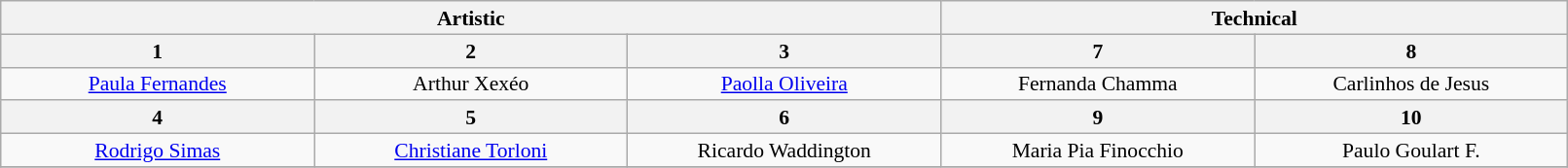<table class="wikitable" style="font-size:90%; line-height:16px; text-align:center" width="85%">
<tr>
<th colspan=3>Artistic</th>
<th colspan=2>Technical</th>
</tr>
<tr>
<th>1</th>
<th>2</th>
<th>3</th>
<th>7</th>
<th>8</th>
</tr>
<tr>
<td width=150><a href='#'>Paula Fernandes</a></td>
<td width=150>Arthur Xexéo</td>
<td width=150><a href='#'>Paolla Oliveira</a></td>
<td width=150>Fernanda Chamma</td>
<td width=150>Carlinhos de Jesus</td>
</tr>
<tr>
<th>4</th>
<th>5</th>
<th>6</th>
<th>9</th>
<th>10</th>
</tr>
<tr>
<td><a href='#'>Rodrigo Simas</a></td>
<td><a href='#'>Christiane Torloni</a></td>
<td>Ricardo Waddington</td>
<td>Maria Pia Finocchio</td>
<td>Paulo Goulart F.</td>
</tr>
<tr>
</tr>
</table>
